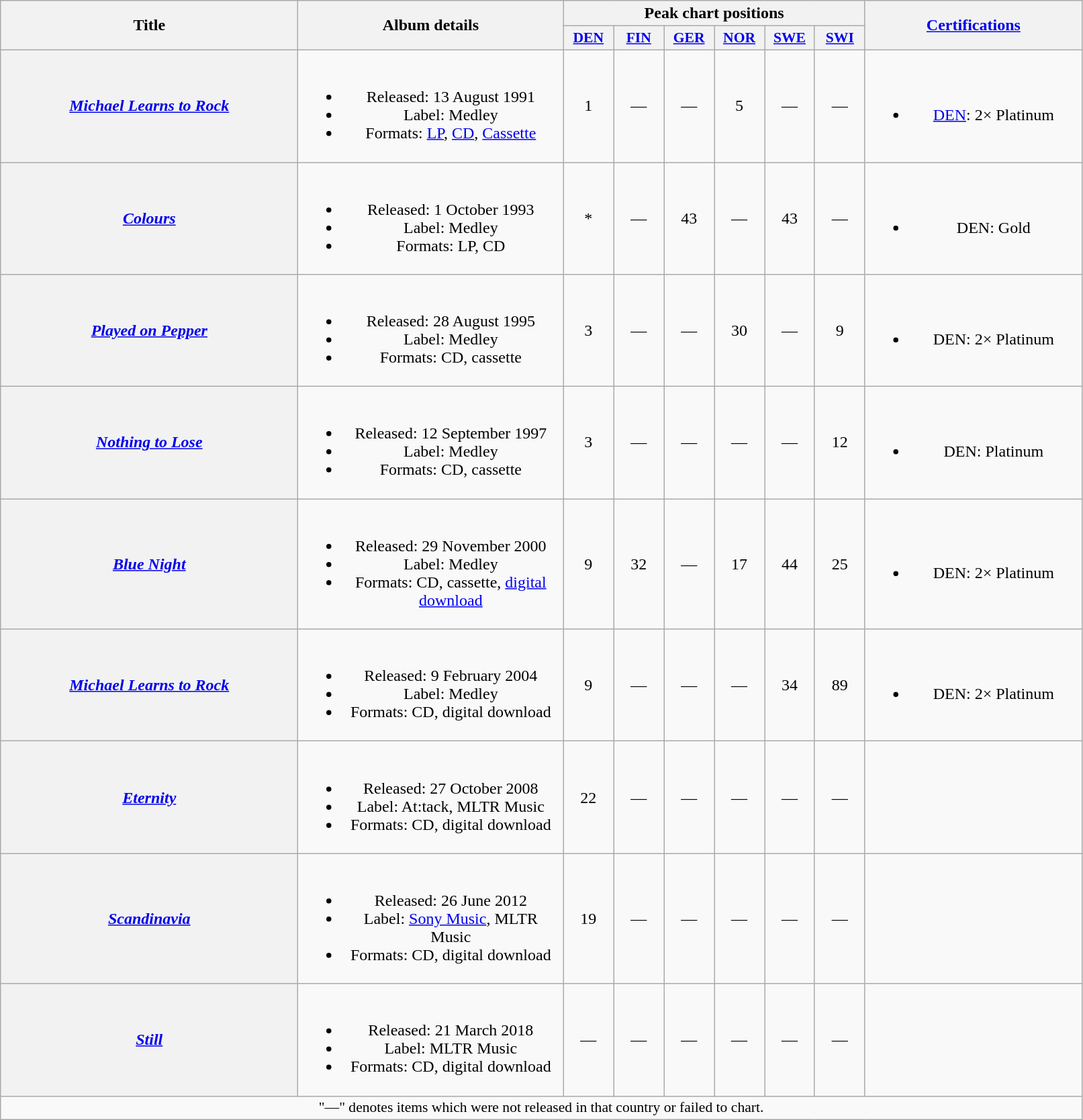<table class="wikitable plainrowheaders" style="text-align:center;" border="1">
<tr>
<th rowspan="2" style="width:18em;">Title</th>
<th scope="col" rowspan="2" style="width:16em;">Album details</th>
<th colspan="6">Peak chart positions</th>
<th scope="col" rowspan="2" style="width:13em;"><a href='#'>Certifications</a></th>
</tr>
<tr>
<th scope="col" style="width:3em;font-size:90%;"><a href='#'>DEN</a><br></th>
<th scope="col" style="width:3em;font-size:90%;"><a href='#'>FIN</a><br></th>
<th scope="col" style="width:3em;font-size:90%;"><a href='#'>GER</a><br></th>
<th scope="col" style="width:3em;font-size:90%;"><a href='#'>NOR</a><br></th>
<th scope="col" style="width:3em;font-size:90%;"><a href='#'>SWE</a><br></th>
<th scope="col" style="width:3em;font-size:90%;"><a href='#'>SWI</a><br></th>
</tr>
<tr>
<th scope="row"><em><a href='#'>Michael Learns to Rock</a></em></th>
<td><br><ul><li>Released: 13 August 1991</li><li>Label: Medley</li><li>Formats: <a href='#'>LP</a>, <a href='#'>CD</a>, <a href='#'>Cassette</a></li></ul></td>
<td>1</td>
<td>—</td>
<td>—</td>
<td>5</td>
<td>—</td>
<td>—</td>
<td><br><ul><li><a href='#'>DEN</a>: 2× Platinum</li></ul></td>
</tr>
<tr>
<th scope="row"><em><a href='#'>Colours</a></em></th>
<td><br><ul><li>Released: 1 October 1993</li><li>Label: Medley</li><li>Formats: LP, CD</li></ul></td>
<td>*</td>
<td>—</td>
<td>43</td>
<td>—</td>
<td>43</td>
<td>—</td>
<td><br><ul><li>DEN: Gold</li></ul></td>
</tr>
<tr>
<th scope="row"><em><a href='#'>Played on Pepper</a></em></th>
<td><br><ul><li>Released: 28 August 1995</li><li>Label: Medley</li><li>Formats: CD, cassette</li></ul></td>
<td>3</td>
<td>—</td>
<td>—</td>
<td>30</td>
<td>—</td>
<td>9</td>
<td><br><ul><li>DEN: 2× Platinum</li></ul></td>
</tr>
<tr>
<th scope="row"><em><a href='#'>Nothing to Lose</a></em></th>
<td><br><ul><li>Released: 12 September 1997</li><li>Label: Medley</li><li>Formats: CD, cassette</li></ul></td>
<td>3</td>
<td>—</td>
<td>—</td>
<td>—</td>
<td>—</td>
<td>12</td>
<td><br><ul><li>DEN: Platinum</li></ul></td>
</tr>
<tr>
<th scope="row"><em><a href='#'>Blue Night</a></em></th>
<td><br><ul><li>Released: 29 November 2000</li><li>Label: Medley</li><li>Formats: CD, cassette, <a href='#'>digital download</a></li></ul></td>
<td>9</td>
<td>32</td>
<td>—</td>
<td>17</td>
<td>44</td>
<td>25</td>
<td><br><ul><li>DEN: 2× Platinum</li></ul></td>
</tr>
<tr>
<th scope="row"><em><a href='#'>Michael Learns to Rock</a></em></th>
<td><br><ul><li>Released: 9 February 2004</li><li>Label: Medley</li><li>Formats: CD, digital download</li></ul></td>
<td>9</td>
<td>—</td>
<td>—</td>
<td>—</td>
<td>34</td>
<td>89</td>
<td><br><ul><li>DEN: 2× Platinum</li></ul></td>
</tr>
<tr>
<th scope="row"><em><a href='#'>Eternity</a></em></th>
<td><br><ul><li>Released: 27 October 2008</li><li>Label: At:tack, MLTR Music</li><li>Formats: CD, digital download</li></ul></td>
<td>22</td>
<td>—</td>
<td>—</td>
<td>—</td>
<td>—</td>
<td>—</td>
<td></td>
</tr>
<tr>
<th scope="row"><em><a href='#'>Scandinavia</a></em></th>
<td><br><ul><li>Released: 26 June 2012</li><li>Label: <a href='#'>Sony Music</a>, MLTR Music</li><li>Formats: CD, digital download</li></ul></td>
<td>19</td>
<td>—</td>
<td>—</td>
<td>—</td>
<td>—</td>
<td>—</td>
<td></td>
</tr>
<tr>
<th scope="row"><em><a href='#'>Still</a></em></th>
<td><br><ul><li>Released: 21 March 2018</li><li>Label: MLTR Music</li><li>Formats: CD, digital download</li></ul></td>
<td>—</td>
<td>—</td>
<td>—</td>
<td>—</td>
<td>—</td>
<td>—</td>
<td></td>
</tr>
<tr>
<td colspan="11" style="font-size:90%;">"—" denotes items which were not released in that country or failed to chart.</td>
</tr>
</table>
